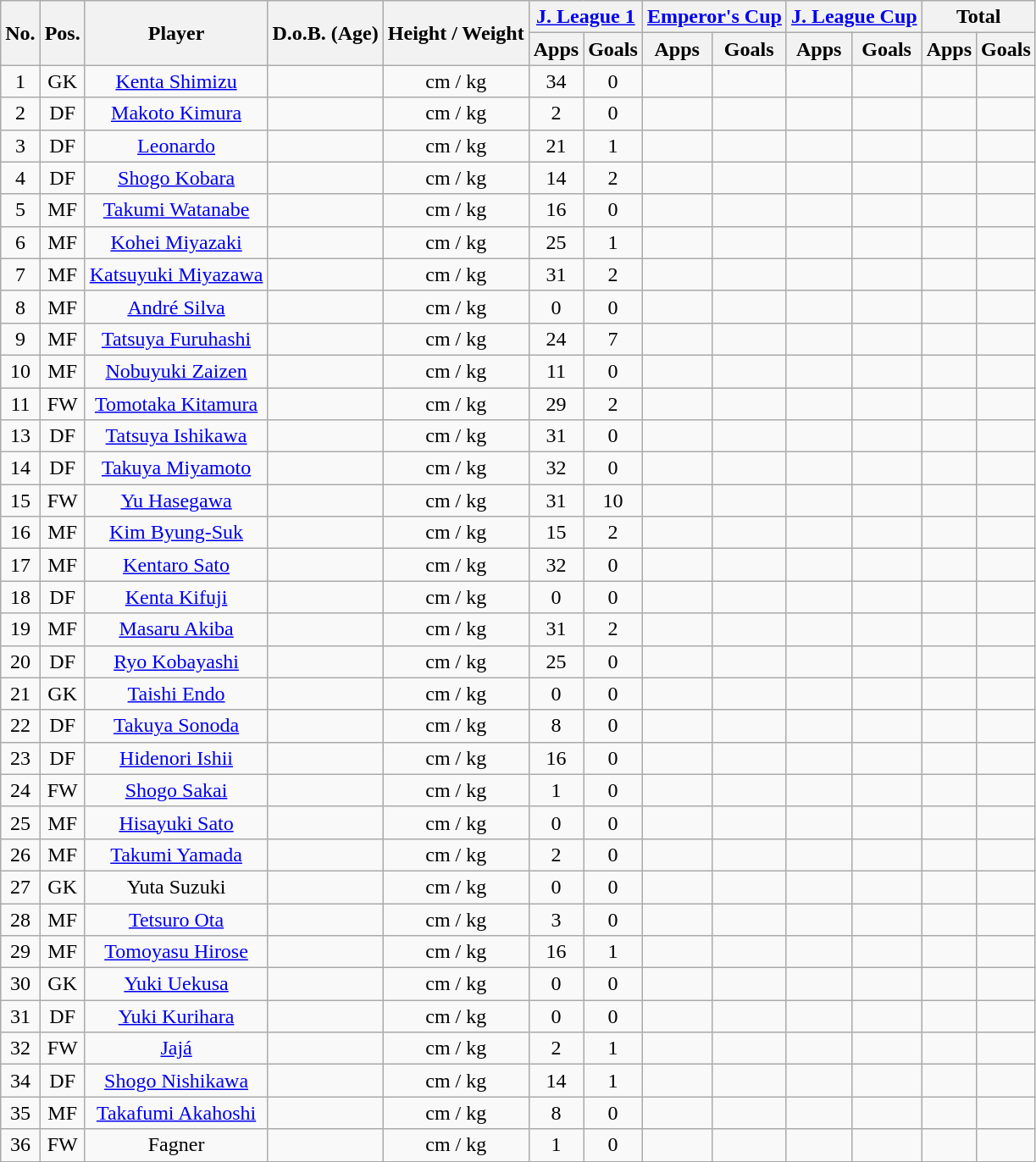<table class="wikitable" style="text-align:center;">
<tr>
<th rowspan="2">No.</th>
<th rowspan="2">Pos.</th>
<th rowspan="2">Player</th>
<th rowspan="2">D.o.B. (Age)</th>
<th rowspan="2">Height / Weight</th>
<th colspan="2"><a href='#'>J. League 1</a></th>
<th colspan="2"><a href='#'>Emperor's Cup</a></th>
<th colspan="2"><a href='#'>J. League Cup</a></th>
<th colspan="2">Total</th>
</tr>
<tr>
<th>Apps</th>
<th>Goals</th>
<th>Apps</th>
<th>Goals</th>
<th>Apps</th>
<th>Goals</th>
<th>Apps</th>
<th>Goals</th>
</tr>
<tr>
<td>1</td>
<td>GK</td>
<td><a href='#'>Kenta Shimizu</a></td>
<td></td>
<td>cm / kg</td>
<td>34</td>
<td>0</td>
<td></td>
<td></td>
<td></td>
<td></td>
<td></td>
<td></td>
</tr>
<tr>
<td>2</td>
<td>DF</td>
<td><a href='#'>Makoto Kimura</a></td>
<td></td>
<td>cm / kg</td>
<td>2</td>
<td>0</td>
<td></td>
<td></td>
<td></td>
<td></td>
<td></td>
<td></td>
</tr>
<tr>
<td>3</td>
<td>DF</td>
<td><a href='#'>Leonardo</a></td>
<td></td>
<td>cm / kg</td>
<td>21</td>
<td>1</td>
<td></td>
<td></td>
<td></td>
<td></td>
<td></td>
<td></td>
</tr>
<tr>
<td>4</td>
<td>DF</td>
<td><a href='#'>Shogo Kobara</a></td>
<td></td>
<td>cm / kg</td>
<td>14</td>
<td>2</td>
<td></td>
<td></td>
<td></td>
<td></td>
<td></td>
<td></td>
</tr>
<tr>
<td>5</td>
<td>MF</td>
<td><a href='#'>Takumi Watanabe</a></td>
<td></td>
<td>cm / kg</td>
<td>16</td>
<td>0</td>
<td></td>
<td></td>
<td></td>
<td></td>
<td></td>
<td></td>
</tr>
<tr>
<td>6</td>
<td>MF</td>
<td><a href='#'>Kohei Miyazaki</a></td>
<td></td>
<td>cm / kg</td>
<td>25</td>
<td>1</td>
<td></td>
<td></td>
<td></td>
<td></td>
<td></td>
<td></td>
</tr>
<tr>
<td>7</td>
<td>MF</td>
<td><a href='#'>Katsuyuki Miyazawa</a></td>
<td></td>
<td>cm / kg</td>
<td>31</td>
<td>2</td>
<td></td>
<td></td>
<td></td>
<td></td>
<td></td>
<td></td>
</tr>
<tr>
<td>8</td>
<td>MF</td>
<td><a href='#'>André Silva</a></td>
<td></td>
<td>cm / kg</td>
<td>0</td>
<td>0</td>
<td></td>
<td></td>
<td></td>
<td></td>
<td></td>
<td></td>
</tr>
<tr>
<td>9</td>
<td>MF</td>
<td><a href='#'>Tatsuya Furuhashi</a></td>
<td></td>
<td>cm / kg</td>
<td>24</td>
<td>7</td>
<td></td>
<td></td>
<td></td>
<td></td>
<td></td>
<td></td>
</tr>
<tr>
<td>10</td>
<td>MF</td>
<td><a href='#'>Nobuyuki Zaizen</a></td>
<td></td>
<td>cm / kg</td>
<td>11</td>
<td>0</td>
<td></td>
<td></td>
<td></td>
<td></td>
<td></td>
<td></td>
</tr>
<tr>
<td>11</td>
<td>FW</td>
<td><a href='#'>Tomotaka Kitamura</a></td>
<td></td>
<td>cm / kg</td>
<td>29</td>
<td>2</td>
<td></td>
<td></td>
<td></td>
<td></td>
<td></td>
<td></td>
</tr>
<tr>
<td>13</td>
<td>DF</td>
<td><a href='#'>Tatsuya Ishikawa</a></td>
<td></td>
<td>cm / kg</td>
<td>31</td>
<td>0</td>
<td></td>
<td></td>
<td></td>
<td></td>
<td></td>
<td></td>
</tr>
<tr>
<td>14</td>
<td>DF</td>
<td><a href='#'>Takuya Miyamoto</a></td>
<td></td>
<td>cm / kg</td>
<td>32</td>
<td>0</td>
<td></td>
<td></td>
<td></td>
<td></td>
<td></td>
<td></td>
</tr>
<tr>
<td>15</td>
<td>FW</td>
<td><a href='#'>Yu Hasegawa</a></td>
<td></td>
<td>cm / kg</td>
<td>31</td>
<td>10</td>
<td></td>
<td></td>
<td></td>
<td></td>
<td></td>
<td></td>
</tr>
<tr>
<td>16</td>
<td>MF</td>
<td><a href='#'>Kim Byung-Suk</a></td>
<td></td>
<td>cm / kg</td>
<td>15</td>
<td>2</td>
<td></td>
<td></td>
<td></td>
<td></td>
<td></td>
<td></td>
</tr>
<tr>
<td>17</td>
<td>MF</td>
<td><a href='#'>Kentaro Sato</a></td>
<td></td>
<td>cm / kg</td>
<td>32</td>
<td>0</td>
<td></td>
<td></td>
<td></td>
<td></td>
<td></td>
<td></td>
</tr>
<tr>
<td>18</td>
<td>DF</td>
<td><a href='#'>Kenta Kifuji</a></td>
<td></td>
<td>cm / kg</td>
<td>0</td>
<td>0</td>
<td></td>
<td></td>
<td></td>
<td></td>
<td></td>
<td></td>
</tr>
<tr>
<td>19</td>
<td>MF</td>
<td><a href='#'>Masaru Akiba</a></td>
<td></td>
<td>cm / kg</td>
<td>31</td>
<td>2</td>
<td></td>
<td></td>
<td></td>
<td></td>
<td></td>
<td></td>
</tr>
<tr>
<td>20</td>
<td>DF</td>
<td><a href='#'>Ryo Kobayashi</a></td>
<td></td>
<td>cm / kg</td>
<td>25</td>
<td>0</td>
<td></td>
<td></td>
<td></td>
<td></td>
<td></td>
<td></td>
</tr>
<tr>
<td>21</td>
<td>GK</td>
<td><a href='#'>Taishi Endo</a></td>
<td></td>
<td>cm / kg</td>
<td>0</td>
<td>0</td>
<td></td>
<td></td>
<td></td>
<td></td>
<td></td>
<td></td>
</tr>
<tr>
<td>22</td>
<td>DF</td>
<td><a href='#'>Takuya Sonoda</a></td>
<td></td>
<td>cm / kg</td>
<td>8</td>
<td>0</td>
<td></td>
<td></td>
<td></td>
<td></td>
<td></td>
<td></td>
</tr>
<tr>
<td>23</td>
<td>DF</td>
<td><a href='#'>Hidenori Ishii</a></td>
<td></td>
<td>cm / kg</td>
<td>16</td>
<td>0</td>
<td></td>
<td></td>
<td></td>
<td></td>
<td></td>
<td></td>
</tr>
<tr>
<td>24</td>
<td>FW</td>
<td><a href='#'>Shogo Sakai</a></td>
<td></td>
<td>cm / kg</td>
<td>1</td>
<td>0</td>
<td></td>
<td></td>
<td></td>
<td></td>
<td></td>
<td></td>
</tr>
<tr>
<td>25</td>
<td>MF</td>
<td><a href='#'>Hisayuki Sato</a></td>
<td></td>
<td>cm / kg</td>
<td>0</td>
<td>0</td>
<td></td>
<td></td>
<td></td>
<td></td>
<td></td>
<td></td>
</tr>
<tr>
<td>26</td>
<td>MF</td>
<td><a href='#'>Takumi Yamada</a></td>
<td></td>
<td>cm / kg</td>
<td>2</td>
<td>0</td>
<td></td>
<td></td>
<td></td>
<td></td>
<td></td>
<td></td>
</tr>
<tr>
<td>27</td>
<td>GK</td>
<td>Yuta Suzuki</td>
<td></td>
<td>cm / kg</td>
<td>0</td>
<td>0</td>
<td></td>
<td></td>
<td></td>
<td></td>
<td></td>
<td></td>
</tr>
<tr>
<td>28</td>
<td>MF</td>
<td><a href='#'>Tetsuro Ota</a></td>
<td></td>
<td>cm / kg</td>
<td>3</td>
<td>0</td>
<td></td>
<td></td>
<td></td>
<td></td>
<td></td>
<td></td>
</tr>
<tr>
<td>29</td>
<td>MF</td>
<td><a href='#'>Tomoyasu Hirose</a></td>
<td></td>
<td>cm / kg</td>
<td>16</td>
<td>1</td>
<td></td>
<td></td>
<td></td>
<td></td>
<td></td>
<td></td>
</tr>
<tr>
<td>30</td>
<td>GK</td>
<td><a href='#'>Yuki Uekusa</a></td>
<td></td>
<td>cm / kg</td>
<td>0</td>
<td>0</td>
<td></td>
<td></td>
<td></td>
<td></td>
<td></td>
<td></td>
</tr>
<tr>
<td>31</td>
<td>DF</td>
<td><a href='#'>Yuki Kurihara</a></td>
<td></td>
<td>cm / kg</td>
<td>0</td>
<td>0</td>
<td></td>
<td></td>
<td></td>
<td></td>
<td></td>
<td></td>
</tr>
<tr>
<td>32</td>
<td>FW</td>
<td><a href='#'>Jajá</a></td>
<td></td>
<td>cm / kg</td>
<td>2</td>
<td>1</td>
<td></td>
<td></td>
<td></td>
<td></td>
<td></td>
<td></td>
</tr>
<tr>
<td>34</td>
<td>DF</td>
<td><a href='#'>Shogo Nishikawa</a></td>
<td></td>
<td>cm / kg</td>
<td>14</td>
<td>1</td>
<td></td>
<td></td>
<td></td>
<td></td>
<td></td>
<td></td>
</tr>
<tr>
<td>35</td>
<td>MF</td>
<td><a href='#'>Takafumi Akahoshi</a></td>
<td></td>
<td>cm / kg</td>
<td>8</td>
<td>0</td>
<td></td>
<td></td>
<td></td>
<td></td>
<td></td>
<td></td>
</tr>
<tr>
<td>36</td>
<td>FW</td>
<td>Fagner</td>
<td></td>
<td>cm / kg</td>
<td>1</td>
<td>0</td>
<td></td>
<td></td>
<td></td>
<td></td>
<td></td>
<td></td>
</tr>
</table>
